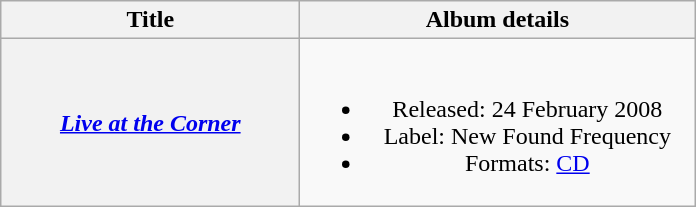<table class="wikitable plainrowheaders" style="text-align:center;">
<tr>
<th scope="col" style="width:12em;">Title</th>
<th scope="col" style="width:16em;">Album details</th>
</tr>
<tr>
<th scope="row"><em><a href='#'>Live at the Corner</a></em></th>
<td><br><ul><li>Released: 24 February 2008</li><li>Label: New Found Frequency</li><li>Formats: <a href='#'>CD</a></li></ul></td>
</tr>
</table>
